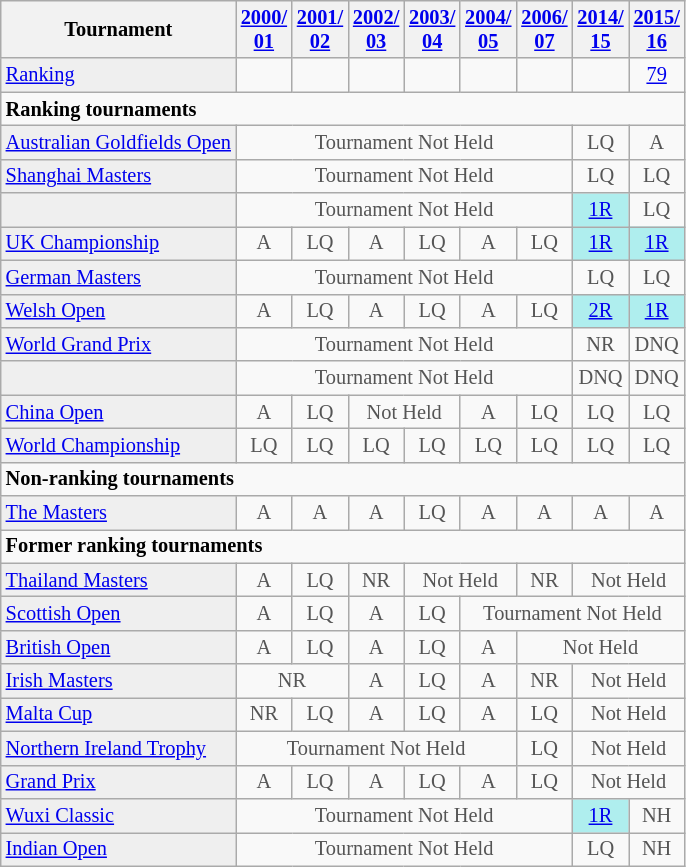<table class="wikitable" style="font-size:85%;">
<tr>
<th>Tournament</th>
<th><a href='#'>2000/<br>01</a></th>
<th><a href='#'>2001/<br>02</a></th>
<th><a href='#'>2002/<br>03</a></th>
<th><a href='#'>2003/<br>04</a></th>
<th><a href='#'>2004/<br>05</a></th>
<th><a href='#'>2006/<br>07</a></th>
<th><a href='#'>2014/<br>15</a></th>
<th><a href='#'>2015/<br>16</a></th>
</tr>
<tr>
<td style="background:#EFEFEF;"><a href='#'>Ranking</a></td>
<td align="center"></td>
<td align="center"></td>
<td align="center"></td>
<td align="center"></td>
<td align="center"></td>
<td align="center"></td>
<td align="center"></td>
<td align="center"><a href='#'>79</a></td>
</tr>
<tr>
<td colspan="30"><strong>Ranking tournaments</strong></td>
</tr>
<tr>
<td style="background:#EFEFEF;"><a href='#'>Australian Goldfields Open</a></td>
<td align="center" colspan="6" style="color:#555555;">Tournament Not Held</td>
<td align="center" style="color:#555555;">LQ</td>
<td align="center" style="color:#555555;">A</td>
</tr>
<tr>
<td style="background:#EFEFEF;"><a href='#'>Shanghai Masters</a></td>
<td align="center" colspan="6" style="color:#555555;">Tournament Not Held</td>
<td align="center" style="color:#555555;">LQ</td>
<td align="center" style="color:#555555;">LQ</td>
</tr>
<tr>
<td style="background:#EFEFEF;"></td>
<td align="center" colspan="6" style="color:#555555;">Tournament Not Held</td>
<td align="center" style="background:#afeeee;"><a href='#'>1R</a></td>
<td align="center" style="color:#555555;">LQ</td>
</tr>
<tr>
<td style="background:#EFEFEF;"><a href='#'>UK Championship</a></td>
<td align="center" style="color:#555555;">A</td>
<td align="center" style="color:#555555;">LQ</td>
<td align="center" style="color:#555555;">A</td>
<td align="center" style="color:#555555;">LQ</td>
<td align="center" style="color:#555555;">A</td>
<td align="center" style="color:#555555;">LQ</td>
<td align="center" style="background:#afeeee;"><a href='#'>1R</a></td>
<td align="center" style="background:#afeeee;"><a href='#'>1R</a></td>
</tr>
<tr>
<td style="background:#EFEFEF;"><a href='#'>German Masters</a></td>
<td align="center" colspan="6" style="color:#555555;">Tournament Not Held</td>
<td align="center" style="color:#555555;">LQ</td>
<td align="center" style="color:#555555;">LQ</td>
</tr>
<tr>
<td style="background:#EFEFEF;"><a href='#'>Welsh Open</a></td>
<td align="center" style="color:#555555;">A</td>
<td align="center" style="color:#555555;">LQ</td>
<td align="center" style="color:#555555;">A</td>
<td align="center" style="color:#555555;">LQ</td>
<td align="center" style="color:#555555;">A</td>
<td align="center" style="color:#555555;">LQ</td>
<td align="center" style="background:#afeeee;"><a href='#'>2R</a></td>
<td align="center" style="background:#afeeee;"><a href='#'>1R</a></td>
</tr>
<tr>
<td style="background:#EFEFEF;"><a href='#'>World Grand Prix</a></td>
<td colspan="6" style="text-align:center; color:#555555;">Tournament Not Held</td>
<td align="center" style="color:#555555;">NR</td>
<td align="center" style="color:#555555;">DNQ</td>
</tr>
<tr>
<td style="background:#EFEFEF;"></td>
<td align="center" colspan="6" style="color:#555555;">Tournament Not Held</td>
<td align="center" style="color:#555555;">DNQ</td>
<td align="center" style="color:#555555;">DNQ</td>
</tr>
<tr>
<td style="background:#EFEFEF;"><a href='#'>China Open</a></td>
<td align="center" style="color:#555555;">A</td>
<td align="center" style="color:#555555;">LQ</td>
<td align="center" colspan="2" style="color:#555555;">Not Held</td>
<td align="center" style="color:#555555;">A</td>
<td align="center" style="color:#555555;">LQ</td>
<td align="center" style="color:#555555;">LQ</td>
<td align="center" style="color:#555555;">LQ</td>
</tr>
<tr>
<td style="background:#EFEFEF;"><a href='#'>World Championship</a></td>
<td align="center" style="color:#555555;">LQ</td>
<td align="center" style="color:#555555;">LQ</td>
<td align="center" style="color:#555555;">LQ</td>
<td align="center" style="color:#555555;">LQ</td>
<td align="center" style="color:#555555;">LQ</td>
<td align="center" style="color:#555555;">LQ</td>
<td align="center" style="color:#555555;">LQ</td>
<td align="center" style="color:#555555;">LQ</td>
</tr>
<tr>
<td colspan="30"><strong>Non-ranking tournaments</strong></td>
</tr>
<tr>
<td style="background:#EFEFEF;"><a href='#'>The Masters</a></td>
<td align="center" style="color:#555555;">A</td>
<td align="center" style="color:#555555;">A</td>
<td align="center" style="color:#555555;">A</td>
<td align="center" style="color:#555555;">LQ</td>
<td align="center" style="color:#555555;">A</td>
<td align="center" style="color:#555555;">A</td>
<td align="center" style="color:#555555;">A</td>
<td align="center" style="color:#555555;">A</td>
</tr>
<tr>
<td colspan="30"><strong>Former ranking tournaments</strong></td>
</tr>
<tr>
<td style="background:#EFEFEF;"><a href='#'>Thailand Masters</a></td>
<td align="center" style="color:#555555;">A</td>
<td align="center" style="color:#555555;">LQ</td>
<td align="center" style="color:#555555;">NR</td>
<td align="center" colspan="2" style="color:#555555;">Not Held</td>
<td align="center" style="color:#555555;">NR</td>
<td align="center" colspan="30" style="color:#555555;">Not Held</td>
</tr>
<tr>
<td style="background:#EFEFEF;"><a href='#'>Scottish Open</a></td>
<td align="center" style="color:#555555;">A</td>
<td align="center" style="color:#555555;">LQ</td>
<td align="center" style="color:#555555;">A</td>
<td align="center" style="color:#555555;">LQ</td>
<td align="center" colspan="30" style="color:#555555;">Tournament Not Held</td>
</tr>
<tr>
<td style="background:#EFEFEF;"><a href='#'>British Open</a></td>
<td align="center" style="color:#555555;">A</td>
<td align="center" style="color:#555555;">LQ</td>
<td align="center" style="color:#555555;">A</td>
<td align="center" style="color:#555555;">LQ</td>
<td align="center" style="color:#555555;">A</td>
<td align="center" colspan="30" style="color:#555555;">Not Held</td>
</tr>
<tr>
<td style="background:#EFEFEF;"><a href='#'>Irish Masters</a></td>
<td colspan="2" align="center" style="color:#555555;">NR</td>
<td align="center" style="color:#555555;">A</td>
<td align="center" style="color:#555555;">LQ</td>
<td align="center" style="color:#555555;">A</td>
<td align="center" style="color:#555555;">NR</td>
<td align="center" colspan="30" style="color:#555555;">Not Held</td>
</tr>
<tr>
<td style="background:#EFEFEF;"><a href='#'>Malta Cup</a></td>
<td align="center" style="color:#555555;">NR</td>
<td align="center" style="color:#555555;">LQ</td>
<td align="center" style="color:#555555;">A</td>
<td align="center" style="color:#555555;">LQ</td>
<td align="center" style="color:#555555;">A</td>
<td align="center" style="color:#555555;">LQ</td>
<td align="center" colspan="2" style="color:#555555;">Not Held</td>
</tr>
<tr>
<td style="background:#EFEFEF;"><a href='#'>Northern Ireland Trophy</a></td>
<td align="center" colspan="5" style="color:#555555;">Tournament Not Held</td>
<td align="center" style="color:#555555;">LQ</td>
<td align="center" colspan="30" style="color:#555555;">Not Held</td>
</tr>
<tr>
<td style="background:#EFEFEF;"><a href='#'>Grand Prix</a></td>
<td align="center" style="color:#555555;">A</td>
<td align="center" style="color:#555555;">LQ</td>
<td align="center" style="color:#555555;">A</td>
<td align="center" style="color:#555555;">LQ</td>
<td align="center" style="color:#555555;">A</td>
<td align="center" style="color:#555555;">LQ</td>
<td colspan="2" align="center" style="color:#555555;">Not Held</td>
</tr>
<tr>
<td style="background:#EFEFEF;"><a href='#'>Wuxi Classic</a></td>
<td align="center" colspan="6" style="color:#555555;">Tournament Not Held</td>
<td align="center" style="background:#afeeee;"><a href='#'>1R</a></td>
<td align="center" style="color:#555555;">NH</td>
</tr>
<tr>
<td style="background:#EFEFEF;"><a href='#'>Indian Open</a></td>
<td colspan="6" style="text-align:center; color:#555555;">Tournament Not Held</td>
<td align="center" style="color:#555555;">LQ</td>
<td align="center" style="color:#555555;">NH</td>
</tr>
</table>
